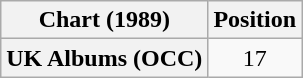<table class="wikitable plainrowheaders">
<tr>
<th scope="col">Chart (1989)</th>
<th scope="col">Position</th>
</tr>
<tr>
<th scope="row">UK Albums (OCC)</th>
<td style="text-align:center;">17</td>
</tr>
</table>
